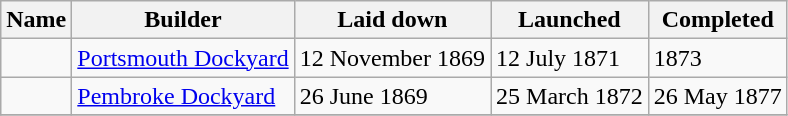<table class="wikitable">
<tr>
<th>Name</th>
<th>Builder</th>
<th>Laid down</th>
<th>Launched</th>
<th>Completed</th>
</tr>
<tr>
<td></td>
<td><a href='#'>Portsmouth Dockyard</a></td>
<td>12 November 1869</td>
<td>12 July 1871</td>
<td>1873</td>
</tr>
<tr>
<td></td>
<td><a href='#'>Pembroke Dockyard</a></td>
<td>26 June 1869</td>
<td>25 March 1872</td>
<td>26 May 1877</td>
</tr>
<tr>
</tr>
</table>
